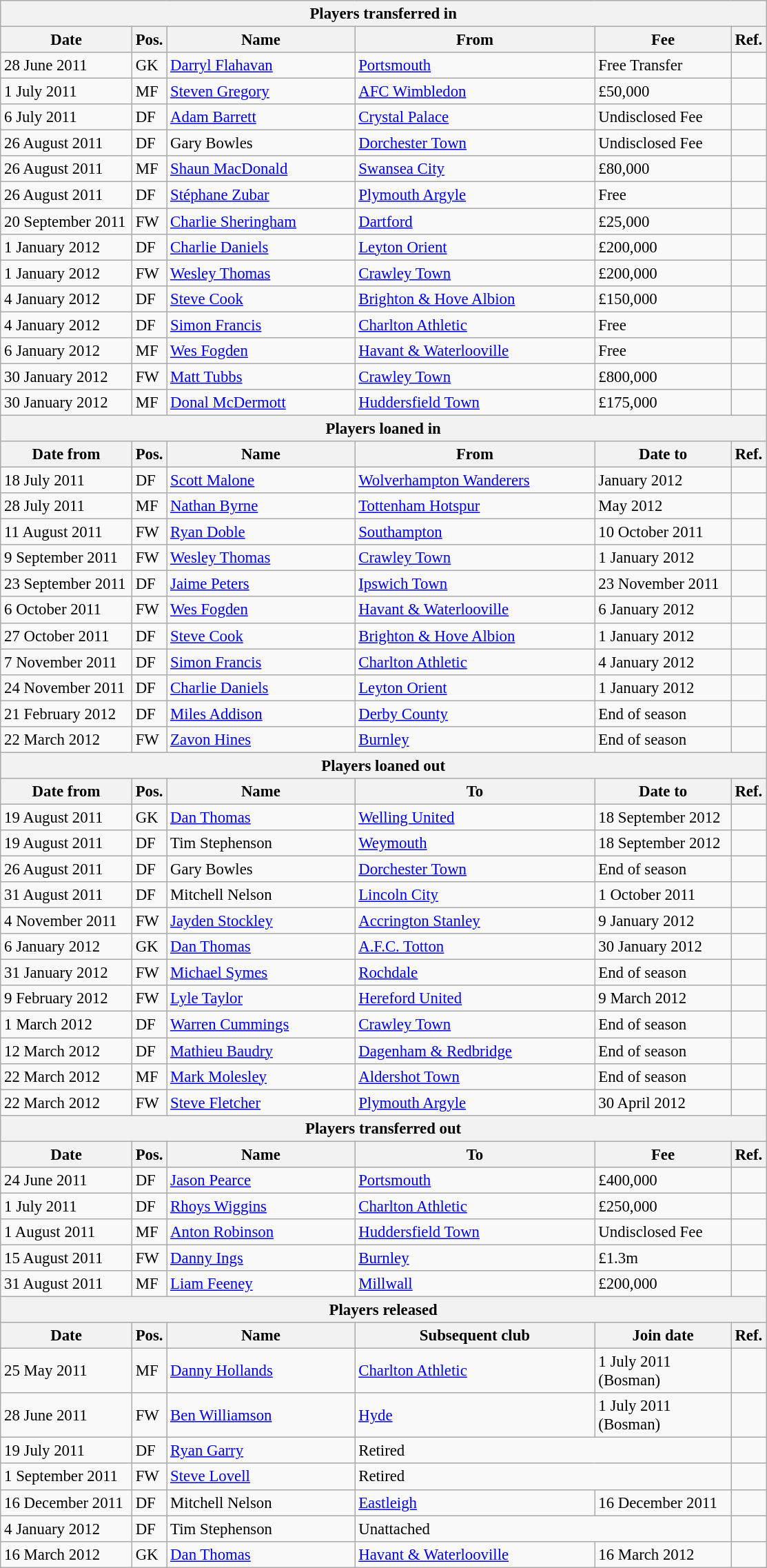<table class="wikitable" style="font-size:95%;">
<tr>
<th colspan="6">Players transferred in</th>
</tr>
<tr>
<th style="width:120px;">Date</th>
<th style="width:25px;">Pos.</th>
<th style="width:175px;">Name</th>
<th style="width:225px;">From</th>
<th style="width:125px;">Fee</th>
<th style="width:25px;">Ref.</th>
</tr>
<tr>
<td>28 June 2011</td>
<td>GK</td>
<td> <a href='#'>Darryl Flahavan</a></td>
<td> <a href='#'>Portsmouth</a></td>
<td>Free Transfer</td>
<td></td>
</tr>
<tr>
<td>1 July 2011</td>
<td>MF</td>
<td> <a href='#'>Steven Gregory</a></td>
<td> <a href='#'>AFC Wimbledon</a></td>
<td>£50,000</td>
<td></td>
</tr>
<tr>
<td>6 July 2011</td>
<td>DF</td>
<td> <a href='#'>Adam Barrett</a></td>
<td> <a href='#'>Crystal Palace</a></td>
<td>Undisclosed Fee</td>
<td></td>
</tr>
<tr>
<td>26 August 2011</td>
<td>DF</td>
<td> Gary Bowles</td>
<td> <a href='#'>Dorchester Town</a></td>
<td>Undisclosed Fee</td>
<td></td>
</tr>
<tr>
<td>26 August 2011</td>
<td>MF</td>
<td> <a href='#'>Shaun MacDonald</a></td>
<td> <a href='#'>Swansea City</a></td>
<td>£80,000</td>
<td></td>
</tr>
<tr>
<td>26 August 2011</td>
<td>DF</td>
<td> <a href='#'>Stéphane Zubar</a></td>
<td> <a href='#'>Plymouth Argyle</a></td>
<td>Free</td>
<td></td>
</tr>
<tr>
<td>20 September 2011</td>
<td>FW</td>
<td> <a href='#'>Charlie Sheringham</a></td>
<td> <a href='#'>Dartford</a></td>
<td>£25,000</td>
<td></td>
</tr>
<tr>
<td>1 January 2012</td>
<td>DF</td>
<td> <a href='#'>Charlie Daniels</a></td>
<td> <a href='#'>Leyton Orient</a></td>
<td>£200,000</td>
<td></td>
</tr>
<tr>
<td>1 January 2012</td>
<td>FW</td>
<td> <a href='#'>Wesley Thomas</a></td>
<td> <a href='#'>Crawley Town</a></td>
<td>£200,000</td>
<td></td>
</tr>
<tr>
<td>4 January 2012</td>
<td>DF</td>
<td> <a href='#'>Steve Cook</a></td>
<td> <a href='#'>Brighton & Hove Albion</a></td>
<td>£150,000</td>
<td></td>
</tr>
<tr>
<td>4 January 2012</td>
<td>DF</td>
<td> <a href='#'>Simon Francis</a></td>
<td> <a href='#'>Charlton Athletic</a></td>
<td>Free</td>
<td></td>
</tr>
<tr>
<td>6 January 2012</td>
<td>MF</td>
<td> <a href='#'>Wes Fogden</a></td>
<td> <a href='#'>Havant & Waterlooville</a></td>
<td>Free</td>
<td></td>
</tr>
<tr>
<td>30 January 2012</td>
<td>FW</td>
<td> <a href='#'>Matt Tubbs</a></td>
<td> <a href='#'>Crawley Town</a></td>
<td>£800,000</td>
<td></td>
</tr>
<tr>
<td>30 January 2012</td>
<td>MF</td>
<td> <a href='#'>Donal McDermott</a></td>
<td> <a href='#'>Huddersfield Town</a></td>
<td>£175,000</td>
<td></td>
</tr>
<tr>
<th colspan="6">Players loaned in</th>
</tr>
<tr>
<th>Date from</th>
<th>Pos.</th>
<th>Name</th>
<th>From</th>
<th>Date to</th>
<th>Ref.</th>
</tr>
<tr>
<td>18 July 2011</td>
<td>DF</td>
<td> <a href='#'>Scott Malone</a></td>
<td> <a href='#'>Wolverhampton Wanderers</a></td>
<td>January 2012</td>
<td></td>
</tr>
<tr>
<td>28 July 2011</td>
<td>MF</td>
<td> <a href='#'>Nathan Byrne</a></td>
<td> <a href='#'>Tottenham Hotspur</a></td>
<td>May 2012</td>
<td></td>
</tr>
<tr>
<td>11 August 2011</td>
<td>FW</td>
<td> <a href='#'>Ryan Doble</a></td>
<td> <a href='#'>Southampton</a></td>
<td>10 October 2011</td>
<td></td>
</tr>
<tr>
<td>9 September 2011</td>
<td>FW</td>
<td> <a href='#'>Wesley Thomas</a></td>
<td> <a href='#'>Crawley Town</a></td>
<td>1 January 2012</td>
<td></td>
</tr>
<tr>
<td>23 September 2011</td>
<td>DF</td>
<td> <a href='#'>Jaime Peters</a></td>
<td> <a href='#'>Ipswich Town</a></td>
<td>23 November 2011</td>
<td></td>
</tr>
<tr>
<td>6 October 2011</td>
<td>FW</td>
<td> <a href='#'>Wes Fogden</a></td>
<td> <a href='#'>Havant & Waterlooville</a></td>
<td>6 January 2012</td>
<td></td>
</tr>
<tr>
<td>27 October 2011</td>
<td>DF</td>
<td> <a href='#'>Steve Cook</a></td>
<td> <a href='#'>Brighton & Hove Albion</a></td>
<td>1 January 2012</td>
<td></td>
</tr>
<tr>
<td>7 November 2011</td>
<td>DF</td>
<td> <a href='#'>Simon Francis</a></td>
<td> <a href='#'>Charlton Athletic</a></td>
<td>4 January 2012</td>
<td></td>
</tr>
<tr>
<td>24 November 2011</td>
<td>DF</td>
<td> <a href='#'>Charlie Daniels</a></td>
<td> <a href='#'>Leyton Orient</a></td>
<td>1 January 2012</td>
<td></td>
</tr>
<tr>
<td>21 February 2012</td>
<td>DF</td>
<td> <a href='#'>Miles Addison</a></td>
<td> <a href='#'>Derby County</a></td>
<td>End of season</td>
<td></td>
</tr>
<tr>
<td>22 March 2012</td>
<td>FW</td>
<td> <a href='#'>Zavon Hines</a></td>
<td> <a href='#'>Burnley</a></td>
<td>End of season</td>
<td></td>
</tr>
<tr>
<th colspan="6">Players loaned out</th>
</tr>
<tr>
<th>Date from</th>
<th>Pos.</th>
<th>Name</th>
<th>To</th>
<th>Date to</th>
<th>Ref.</th>
</tr>
<tr>
<td>19 August 2011</td>
<td>GK</td>
<td> <a href='#'>Dan Thomas</a></td>
<td> <a href='#'>Welling United</a></td>
<td>18 September 2012</td>
<td></td>
</tr>
<tr>
<td>19 August 2011</td>
<td>DF</td>
<td> Tim Stephenson</td>
<td> <a href='#'>Weymouth</a></td>
<td>18 September 2012</td>
<td></td>
</tr>
<tr>
<td>26 August 2011</td>
<td>DF</td>
<td> Gary Bowles</td>
<td> <a href='#'>Dorchester Town</a></td>
<td>End of season</td>
<td></td>
</tr>
<tr>
<td>31 August 2011</td>
<td>DF</td>
<td> Mitchell Nelson</td>
<td> <a href='#'>Lincoln City</a></td>
<td>1 October 2011</td>
<td></td>
</tr>
<tr>
<td>4 November 2011</td>
<td>FW</td>
<td> <a href='#'>Jayden Stockley</a></td>
<td> <a href='#'>Accrington Stanley</a></td>
<td>9 January 2012</td>
<td></td>
</tr>
<tr>
<td>6 January 2012</td>
<td>GK</td>
<td> <a href='#'>Dan Thomas</a></td>
<td> <a href='#'>A.F.C. Totton</a></td>
<td>30 January 2012</td>
<td></td>
</tr>
<tr>
<td>31 January 2012</td>
<td>FW</td>
<td> <a href='#'>Michael Symes</a></td>
<td> <a href='#'>Rochdale</a></td>
<td>End of season</td>
<td></td>
</tr>
<tr>
<td>9 February 2012</td>
<td>FW</td>
<td> <a href='#'>Lyle Taylor</a></td>
<td> <a href='#'>Hereford United</a></td>
<td>9 March 2012</td>
<td></td>
</tr>
<tr>
<td>1 March 2012</td>
<td>DF</td>
<td> <a href='#'>Warren Cummings</a></td>
<td> <a href='#'>Crawley Town</a></td>
<td>End of season</td>
<td></td>
</tr>
<tr>
<td>12 March 2012</td>
<td>DF</td>
<td> <a href='#'>Mathieu Baudry</a></td>
<td> <a href='#'>Dagenham & Redbridge</a></td>
<td>End of season</td>
<td></td>
</tr>
<tr>
<td>22 March 2012</td>
<td>MF</td>
<td> <a href='#'>Mark Molesley</a></td>
<td> <a href='#'>Aldershot Town</a></td>
<td>End of season</td>
<td></td>
</tr>
<tr>
<td>22 March 2012</td>
<td>FW</td>
<td> <a href='#'>Steve Fletcher</a></td>
<td> <a href='#'>Plymouth Argyle</a></td>
<td>30 April 2012</td>
<td></td>
</tr>
<tr>
<th colspan="6">Players transferred out</th>
</tr>
<tr>
<th>Date</th>
<th>Pos.</th>
<th>Name</th>
<th>To</th>
<th>Fee</th>
<th>Ref.</th>
</tr>
<tr>
<td>24 June 2011</td>
<td>DF</td>
<td> <a href='#'>Jason Pearce</a></td>
<td> <a href='#'>Portsmouth</a></td>
<td>£400,000</td>
<td></td>
</tr>
<tr>
<td>1 July 2011</td>
<td>DF</td>
<td> <a href='#'>Rhoys Wiggins</a></td>
<td> <a href='#'>Charlton Athletic</a></td>
<td>£250,000</td>
<td></td>
</tr>
<tr>
<td>1 August 2011</td>
<td>MF</td>
<td> <a href='#'>Anton Robinson</a></td>
<td> <a href='#'>Huddersfield Town</a></td>
<td>Undisclosed Fee</td>
<td></td>
</tr>
<tr>
<td>15 August 2011</td>
<td>FW</td>
<td> <a href='#'>Danny Ings</a></td>
<td> <a href='#'>Burnley</a></td>
<td>£1.3m</td>
<td></td>
</tr>
<tr>
<td>31 August 2011</td>
<td>MF</td>
<td> <a href='#'>Liam Feeney</a></td>
<td> <a href='#'>Millwall</a></td>
<td>£200,000</td>
<td></td>
</tr>
<tr>
<th colspan="6">Players released</th>
</tr>
<tr>
<th>Date</th>
<th>Pos.</th>
<th>Name</th>
<th>Subsequent club</th>
<th>Join date</th>
<th>Ref.</th>
</tr>
<tr>
<td>25 May 2011</td>
<td>MF</td>
<td> <a href='#'>Danny Hollands</a></td>
<td> <a href='#'>Charlton Athletic</a></td>
<td>1 July 2011 (Bosman)</td>
<td></td>
</tr>
<tr>
<td>28 June 2011</td>
<td>FW</td>
<td> <a href='#'>Ben Williamson</a></td>
<td> <a href='#'>Hyde</a></td>
<td>1 July 2011 (Bosman)</td>
<td></td>
</tr>
<tr>
<td>19 July 2011</td>
<td>DF</td>
<td> <a href='#'>Ryan Garry</a></td>
<td colspan="2">Retired</td>
<td></td>
</tr>
<tr>
<td>1 September 2011</td>
<td>FW</td>
<td> <a href='#'>Steve Lovell</a></td>
<td colspan="2">Retired</td>
<td></td>
</tr>
<tr>
<td>16 December 2011</td>
<td>DF</td>
<td> Mitchell Nelson</td>
<td> <a href='#'>Eastleigh</a></td>
<td>16 December 2011</td>
<td></td>
</tr>
<tr>
<td>4 January 2012</td>
<td>DF</td>
<td> Tim Stephenson</td>
<td colspan="2">Unattached</td>
<td></td>
</tr>
<tr>
<td>16 March 2012</td>
<td>GK</td>
<td> <a href='#'>Dan Thomas</a></td>
<td> <a href='#'>Havant & Waterlooville</a></td>
<td>16 March 2012</td>
<td></td>
</tr>
</table>
